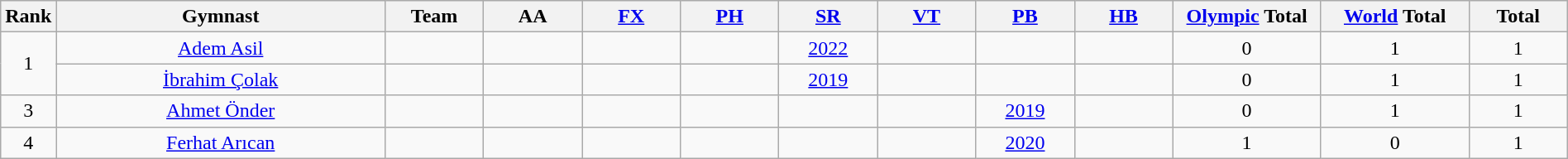<table class="wikitable sortable" width=100% style="text-align:center;">
<tr>
<th style="width:1.8em;">Rank</th>
<th class=unsortable>Gymnast</th>
<th style="width:4.5em;">Team</th>
<th style="width:4.5em;">AA</th>
<th style="width:4.5em;"><a href='#'>FX</a></th>
<th style="width:4.5em;"><a href='#'>PH</a></th>
<th style="width:4.5em;"><a href='#'>SR</a></th>
<th style="width:4.5em;"><a href='#'>VT</a></th>
<th style="width:4.5em;"><a href='#'>PB</a></th>
<th style="width:4.5em;"><a href='#'>HB</a></th>
<th style="width:7.0em;"><a href='#'>Olympic</a> Total</th>
<th style="width:7.0em;"><a href='#'>World</a> Total</th>
<th style="width:4.5em;">Total</th>
</tr>
<tr>
<td rowspan="2">1</td>
<td><a href='#'>Adem Asil</a></td>
<td></td>
<td></td>
<td></td>
<td></td>
<td> <a href='#'>2022</a></td>
<td></td>
<td></td>
<td></td>
<td>0</td>
<td>1</td>
<td>1</td>
</tr>
<tr>
<td><a href='#'>İbrahim Çolak</a></td>
<td></td>
<td></td>
<td></td>
<td></td>
<td> <a href='#'>2019</a></td>
<td></td>
<td></td>
<td></td>
<td>0</td>
<td>1</td>
<td>1</td>
</tr>
<tr>
<td>3</td>
<td><a href='#'>Ahmet Önder</a></td>
<td></td>
<td></td>
<td></td>
<td></td>
<td></td>
<td></td>
<td> <a href='#'>2019</a></td>
<td></td>
<td>0</td>
<td>1</td>
<td>1</td>
</tr>
<tr>
<td>4</td>
<td><a href='#'>Ferhat Arıcan</a></td>
<td></td>
<td></td>
<td></td>
<td></td>
<td></td>
<td></td>
<td> <a href='#'>2020</a></td>
<td></td>
<td>1</td>
<td>0</td>
<td>1</td>
</tr>
</table>
